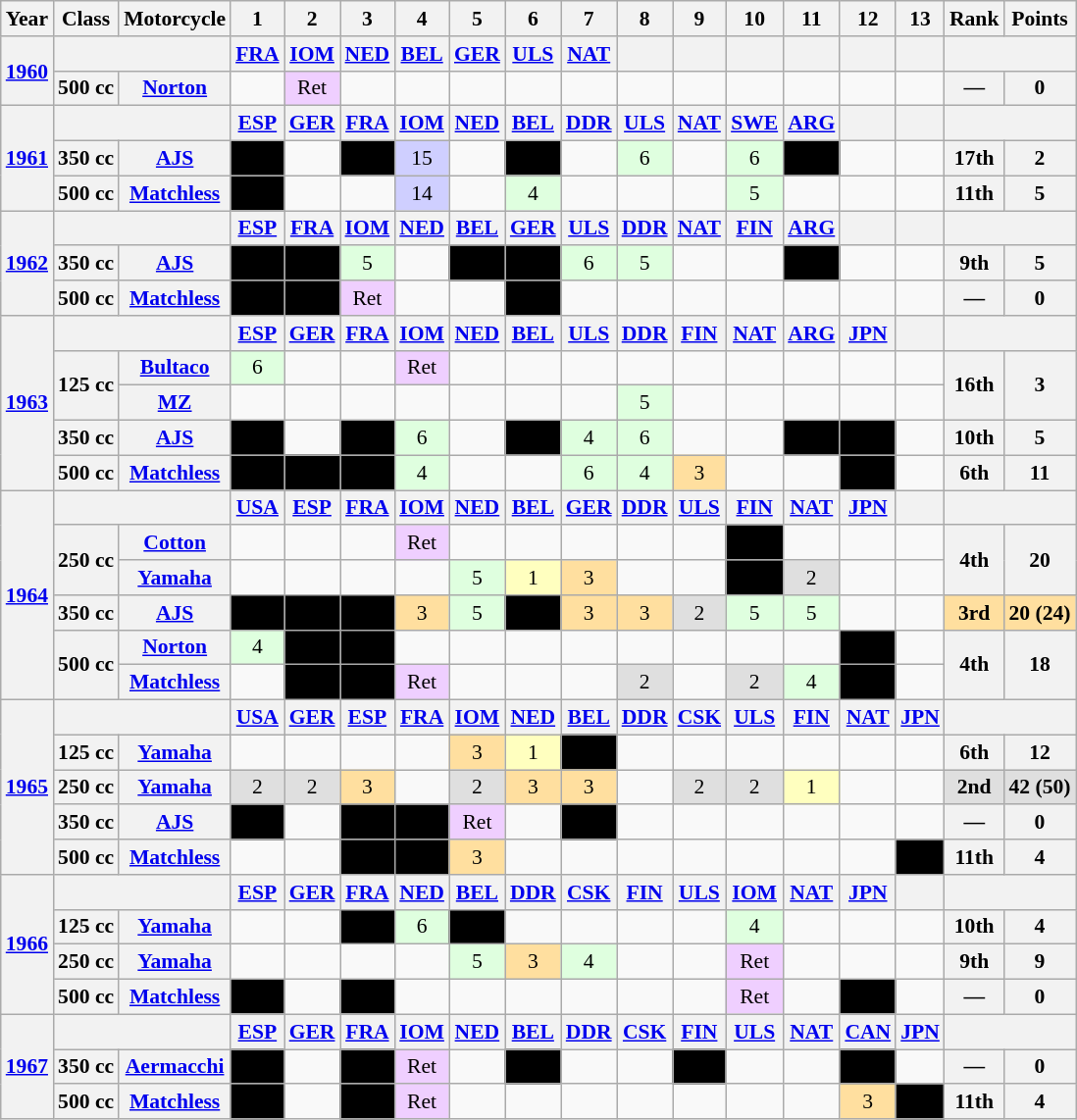<table class="wikitable" style="text-align:center; font-size:90%">
<tr>
<th>Year</th>
<th>Class</th>
<th>Motorcycle</th>
<th>1</th>
<th>2</th>
<th>3</th>
<th>4</th>
<th>5</th>
<th>6</th>
<th>7</th>
<th>8</th>
<th>9</th>
<th>10</th>
<th>11</th>
<th>12</th>
<th>13</th>
<th>Rank</th>
<th>Points</th>
</tr>
<tr>
<th rowspan=2><a href='#'>1960</a></th>
<th colspan=2></th>
<th><a href='#'>FRA</a></th>
<th><a href='#'>IOM</a></th>
<th><a href='#'>NED</a></th>
<th><a href='#'>BEL</a></th>
<th><a href='#'>GER</a></th>
<th><a href='#'>ULS</a></th>
<th><a href='#'>NAT</a></th>
<th></th>
<th></th>
<th></th>
<th></th>
<th></th>
<th></th>
<th colspan=2></th>
</tr>
<tr>
<th>500 cc</th>
<th><a href='#'>Norton</a></th>
<td></td>
<td style="background:#efcfff;">Ret</td>
<td></td>
<td></td>
<td></td>
<td></td>
<td></td>
<td></td>
<td></td>
<td></td>
<td></td>
<td></td>
<td></td>
<th>—</th>
<th>0</th>
</tr>
<tr>
<th rowspan=3><a href='#'>1961</a></th>
<th colspan=2></th>
<th><a href='#'>ESP</a></th>
<th><a href='#'>GER</a></th>
<th><a href='#'>FRA</a></th>
<th><a href='#'>IOM</a></th>
<th><a href='#'>NED</a></th>
<th><a href='#'>BEL</a></th>
<th><a href='#'>DDR</a></th>
<th><a href='#'>ULS</a></th>
<th><a href='#'>NAT</a></th>
<th><a href='#'>SWE</a></th>
<th><a href='#'>ARG</a></th>
<th></th>
<th></th>
<th colspan=2></th>
</tr>
<tr>
<th>350 cc</th>
<th><a href='#'>AJS</a></th>
<td style="background:#000000;"></td>
<td></td>
<td style="background:#000000;"></td>
<td style="background:#cfcfff;">15</td>
<td></td>
<td style="background:#000000;"></td>
<td></td>
<td style="background:#dfffdf;">6</td>
<td></td>
<td style="background:#dfffdf;">6</td>
<td style="background:#000000;"></td>
<td></td>
<td></td>
<th>17th</th>
<th>2</th>
</tr>
<tr>
<th>500 cc</th>
<th><a href='#'>Matchless</a></th>
<td style="background:#000000;"></td>
<td></td>
<td></td>
<td style="background:#cfcfff;">14</td>
<td></td>
<td style="background:#dfffdf;">4</td>
<td></td>
<td></td>
<td></td>
<td style="background:#dfffdf;">5</td>
<td></td>
<td></td>
<td></td>
<th>11th</th>
<th>5</th>
</tr>
<tr>
<th rowspan=3><a href='#'>1962</a></th>
<th colspan=2></th>
<th><a href='#'>ESP</a></th>
<th><a href='#'>FRA</a></th>
<th><a href='#'>IOM</a></th>
<th><a href='#'>NED</a></th>
<th><a href='#'>BEL</a></th>
<th><a href='#'>GER</a></th>
<th><a href='#'>ULS</a></th>
<th><a href='#'>DDR</a></th>
<th><a href='#'>NAT</a></th>
<th><a href='#'>FIN</a></th>
<th><a href='#'>ARG</a></th>
<th></th>
<th></th>
<th colspan=2></th>
</tr>
<tr>
<th>350 cc</th>
<th><a href='#'>AJS</a></th>
<td style="background:#000000;"></td>
<td style="background:#000000;"></td>
<td style="background:#dfffdf;">5</td>
<td></td>
<td style="background:#000000;"></td>
<td style="background:#000000;"></td>
<td style="background:#dfffdf;">6</td>
<td style="background:#dfffdf;">5</td>
<td></td>
<td></td>
<td style="background:#000000;"></td>
<td></td>
<td></td>
<th>9th</th>
<th>5</th>
</tr>
<tr>
<th>500 cc</th>
<th><a href='#'>Matchless</a></th>
<td style="background:#000000;"></td>
<td style="background:#000000;"></td>
<td style="background:#efcfff;">Ret</td>
<td></td>
<td></td>
<td style="background:#000000;"></td>
<td></td>
<td></td>
<td></td>
<td></td>
<td></td>
<td></td>
<td></td>
<th>—</th>
<th>0</th>
</tr>
<tr>
<th rowspan=5><a href='#'>1963</a></th>
<th colspan=2></th>
<th><a href='#'>ESP</a></th>
<th><a href='#'>GER</a></th>
<th><a href='#'>FRA</a></th>
<th><a href='#'>IOM</a></th>
<th><a href='#'>NED</a></th>
<th><a href='#'>BEL</a></th>
<th><a href='#'>ULS</a></th>
<th><a href='#'>DDR</a></th>
<th><a href='#'>FIN</a></th>
<th><a href='#'>NAT</a></th>
<th><a href='#'>ARG</a></th>
<th><a href='#'>JPN</a></th>
<th></th>
<th colspan=2></th>
</tr>
<tr>
<th rowspan=2>125 cc</th>
<th><a href='#'>Bultaco</a></th>
<td style="background:#dfffdf;">6</td>
<td></td>
<td></td>
<td style="background:#efcfff;">Ret</td>
<td></td>
<td></td>
<td></td>
<td></td>
<td></td>
<td></td>
<td></td>
<td></td>
<td></td>
<th rowspan=2>16th</th>
<th rowspan=2>3</th>
</tr>
<tr>
<th><a href='#'>MZ</a></th>
<td></td>
<td></td>
<td></td>
<td></td>
<td></td>
<td></td>
<td></td>
<td style="background:#dfffdf;">5</td>
<td></td>
<td></td>
<td></td>
<td></td>
<td></td>
</tr>
<tr>
<th>350 cc</th>
<th><a href='#'>AJS</a></th>
<td style="background:#000000;"></td>
<td></td>
<td style="background:#000000;"></td>
<td style="background:#dfffdf;">6</td>
<td></td>
<td style="background:#000000;"></td>
<td style="background:#dfffdf;">4</td>
<td style="background:#dfffdf;">6</td>
<td></td>
<td></td>
<td style="background:#000000;"></td>
<td style="background:#000000;"></td>
<td></td>
<th>10th</th>
<th>5</th>
</tr>
<tr>
<th>500 cc</th>
<th><a href='#'>Matchless</a></th>
<td style="background:#000000;"></td>
<td style="background:#000000;"></td>
<td style="background:#000000;"></td>
<td style="background:#dfffdf;">4</td>
<td></td>
<td></td>
<td style="background:#dfffdf;">6</td>
<td style="background:#dfffdf;">4</td>
<td style="background:#ffdf9f;">3</td>
<td></td>
<td></td>
<td style="background:#000000;"></td>
<td></td>
<th>6th</th>
<th>11</th>
</tr>
<tr>
<th rowspan=6><a href='#'>1964</a></th>
<th colspan=2></th>
<th><a href='#'>USA</a></th>
<th><a href='#'>ESP</a></th>
<th><a href='#'>FRA</a></th>
<th><a href='#'>IOM</a></th>
<th><a href='#'>NED</a></th>
<th><a href='#'>BEL</a></th>
<th><a href='#'>GER</a></th>
<th><a href='#'>DDR</a></th>
<th><a href='#'>ULS</a></th>
<th><a href='#'>FIN</a></th>
<th><a href='#'>NAT</a></th>
<th><a href='#'>JPN</a></th>
<th></th>
<th colspan=2></th>
</tr>
<tr>
<th rowspan=2>250 cc</th>
<th><a href='#'>Cotton</a></th>
<td></td>
<td></td>
<td></td>
<td style="background:#efcfff;">Ret</td>
<td></td>
<td></td>
<td></td>
<td></td>
<td></td>
<td style="background:#000000;"></td>
<td></td>
<td></td>
<td></td>
<th rowspan=2>4th</th>
<th rowspan=2>20</th>
</tr>
<tr>
<th><a href='#'>Yamaha</a></th>
<td></td>
<td></td>
<td></td>
<td></td>
<td style="background:#dfffdf;">5</td>
<td style="background:#ffffbf;">1</td>
<td style="background:#ffdf9f;">3</td>
<td></td>
<td></td>
<td style="background:#000000;"></td>
<td style="background:#dfdfdf;">2</td>
<td></td>
<td></td>
</tr>
<tr>
<th>350 cc</th>
<th><a href='#'>AJS</a></th>
<td style="background:#000000;"></td>
<td style="background:#000000;"></td>
<td style="background:#000000;"></td>
<td style="background:#ffdf9f;">3</td>
<td style="background:#dfffdf;">5</td>
<td style="background:#000000;"></td>
<td style="background:#ffdf9f;">3</td>
<td style="background:#ffdf9f;">3</td>
<td style="background:#dfdfdf;">2</td>
<td style="background:#dfffdf;">5</td>
<td style="background:#dfffdf;">5</td>
<td></td>
<td></td>
<td style="background:#ffdf9f;"><strong>3rd</strong></td>
<td style="background:#ffdf9f;"><strong>20 (24)</strong></td>
</tr>
<tr>
<th rowspan=2>500 cc</th>
<th><a href='#'>Norton</a></th>
<td style="background:#dfffdf;">4</td>
<td style="background:#000000;"></td>
<td style="background:#000000;"></td>
<td></td>
<td></td>
<td></td>
<td></td>
<td></td>
<td></td>
<td></td>
<td></td>
<td style="background:#000000;"></td>
<td></td>
<th rowspan=2>4th</th>
<th rowspan=2>18</th>
</tr>
<tr>
<th><a href='#'>Matchless</a></th>
<td></td>
<td style="background:#000000;"></td>
<td style="background:#000000;"></td>
<td style="background:#efcfff;">Ret</td>
<td></td>
<td></td>
<td></td>
<td style="background:#dfdfdf;">2</td>
<td></td>
<td style="background:#dfdfdf;">2</td>
<td style="background:#dfffdf;">4</td>
<td style="background:#000000;"></td>
<td></td>
</tr>
<tr>
<th rowspan=5><a href='#'>1965</a></th>
<th colspan=2></th>
<th><a href='#'>USA</a></th>
<th><a href='#'>GER</a></th>
<th><a href='#'>ESP</a></th>
<th><a href='#'>FRA</a></th>
<th><a href='#'>IOM</a></th>
<th><a href='#'>NED</a></th>
<th><a href='#'>BEL</a></th>
<th><a href='#'>DDR</a></th>
<th><a href='#'>CSK</a></th>
<th><a href='#'>ULS</a></th>
<th><a href='#'>FIN</a></th>
<th><a href='#'>NAT</a></th>
<th><a href='#'>JPN</a></th>
<th colspan=2></th>
</tr>
<tr>
<th>125 cc</th>
<th><a href='#'>Yamaha</a></th>
<td></td>
<td></td>
<td></td>
<td></td>
<td style="background:#ffdf9f;">3</td>
<td style="background:#ffffbf;">1</td>
<td style="background:#000000;"></td>
<td></td>
<td></td>
<td></td>
<td></td>
<td></td>
<td></td>
<th>6th</th>
<th>12</th>
</tr>
<tr>
<th>250 cc</th>
<th><a href='#'>Yamaha</a></th>
<td style="background:#dfdfdf;">2</td>
<td style="background:#dfdfdf;">2</td>
<td style="background:#ffdf9f;">3</td>
<td></td>
<td style="background:#dfdfdf;">2</td>
<td style="background:#ffdf9f;">3</td>
<td style="background:#ffdf9f;">3</td>
<td></td>
<td style="background:#dfdfdf;">2</td>
<td style="background:#dfdfdf;">2</td>
<td style="background:#ffffbf;">1</td>
<td></td>
<td></td>
<td style="background:#dfdfdf;"><strong>2nd</strong></td>
<td style="background:#dfdfdf;"><strong>42 (50)</strong></td>
</tr>
<tr>
<th>350 cc</th>
<th><a href='#'>AJS</a></th>
<td style="background:#000000;"></td>
<td></td>
<td style="background:#000000;"></td>
<td style="background:#000000;"></td>
<td style="background:#efcfff;">Ret</td>
<td></td>
<td style="background:#000000;"></td>
<td></td>
<td></td>
<td></td>
<td></td>
<td></td>
<td></td>
<th>—</th>
<th>0</th>
</tr>
<tr>
<th>500 cc</th>
<th><a href='#'>Matchless</a></th>
<td></td>
<td></td>
<td style="background:#000000;"></td>
<td style="background:#000000;"></td>
<td style="background:#ffdf9f;">3</td>
<td></td>
<td></td>
<td></td>
<td></td>
<td></td>
<td></td>
<td></td>
<td style="background:#000000;"></td>
<th>11th</th>
<th>4</th>
</tr>
<tr>
<th rowspan=4><a href='#'>1966</a></th>
<th colspan=2></th>
<th><a href='#'>ESP</a></th>
<th><a href='#'>GER</a></th>
<th><a href='#'>FRA</a></th>
<th><a href='#'>NED</a></th>
<th><a href='#'>BEL</a></th>
<th><a href='#'>DDR</a></th>
<th><a href='#'>CSK</a></th>
<th><a href='#'>FIN</a></th>
<th><a href='#'>ULS</a></th>
<th><a href='#'>IOM</a></th>
<th><a href='#'>NAT</a></th>
<th><a href='#'>JPN</a></th>
<th></th>
<th colspan=2></th>
</tr>
<tr>
<th>125 cc</th>
<th><a href='#'>Yamaha</a></th>
<td></td>
<td></td>
<td style="background:#000000;"></td>
<td style="background:#dfffdf;">6</td>
<td style="background:#000000;"></td>
<td></td>
<td></td>
<td></td>
<td></td>
<td style="background:#dfffdf;">4</td>
<td></td>
<td></td>
<td></td>
<th>10th</th>
<th>4</th>
</tr>
<tr>
<th>250 cc</th>
<th><a href='#'>Yamaha</a></th>
<td></td>
<td></td>
<td></td>
<td></td>
<td style="background:#dfffdf;">5</td>
<td style="background:#ffdf9f;">3</td>
<td style="background:#dfffdf;">4</td>
<td></td>
<td></td>
<td style="background:#efcfff;">Ret</td>
<td></td>
<td></td>
<td></td>
<th>9th</th>
<th>9</th>
</tr>
<tr>
<th>500 cc</th>
<th><a href='#'>Matchless</a></th>
<td style="background:#000000;"></td>
<td></td>
<td style="background:#000000;"></td>
<td></td>
<td></td>
<td></td>
<td></td>
<td></td>
<td></td>
<td style="background:#efcfff;">Ret</td>
<td></td>
<td style="background:#000000;"></td>
<td></td>
<th>—</th>
<th>0</th>
</tr>
<tr>
<th rowspan=3><a href='#'>1967</a></th>
<th colspan=2></th>
<th><a href='#'>ESP</a></th>
<th><a href='#'>GER</a></th>
<th><a href='#'>FRA</a></th>
<th><a href='#'>IOM</a></th>
<th><a href='#'>NED</a></th>
<th><a href='#'>BEL</a></th>
<th><a href='#'>DDR</a></th>
<th><a href='#'>CSK</a></th>
<th><a href='#'>FIN</a></th>
<th><a href='#'>ULS</a></th>
<th><a href='#'>NAT</a></th>
<th><a href='#'>CAN</a></th>
<th><a href='#'>JPN</a></th>
<th colspan=2></th>
</tr>
<tr>
<th>350 cc</th>
<th><a href='#'>Aermacchi</a></th>
<td style="background:#000000;"></td>
<td></td>
<td style="background:#000000;"></td>
<td style="background:#efcfff;">Ret</td>
<td></td>
<td style="background:#000000;"></td>
<td></td>
<td></td>
<td style="background:#000000;"></td>
<td></td>
<td></td>
<td style="background:#000000;"></td>
<td></td>
<th>—</th>
<th>0</th>
</tr>
<tr>
<th>500 cc</th>
<th><a href='#'>Matchless</a></th>
<td style="background:#000000;"></td>
<td></td>
<td style="background:#000000;"></td>
<td style="background:#efcfff;">Ret</td>
<td></td>
<td></td>
<td></td>
<td></td>
<td></td>
<td></td>
<td></td>
<td style="background:#ffdf9f;">3</td>
<td style="background:#000000;"></td>
<th>11th</th>
<th>4</th>
</tr>
</table>
